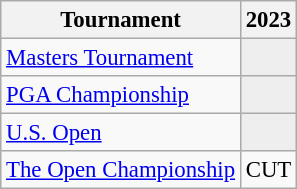<table class="wikitable" style="font-size:95%;text-align:center;">
<tr>
<th>Tournament</th>
<th>2023</th>
</tr>
<tr>
<td align=left><a href='#'>Masters Tournament</a></td>
<td style="background:#eeeeee;"></td>
</tr>
<tr>
<td align=left><a href='#'>PGA Championship</a></td>
<td style="background:#eeeeee;"></td>
</tr>
<tr>
<td align=left><a href='#'>U.S. Open</a></td>
<td style="background:#eeeeee;"></td>
</tr>
<tr>
<td align=left><a href='#'>The Open Championship</a></td>
<td>CUT</td>
</tr>
</table>
